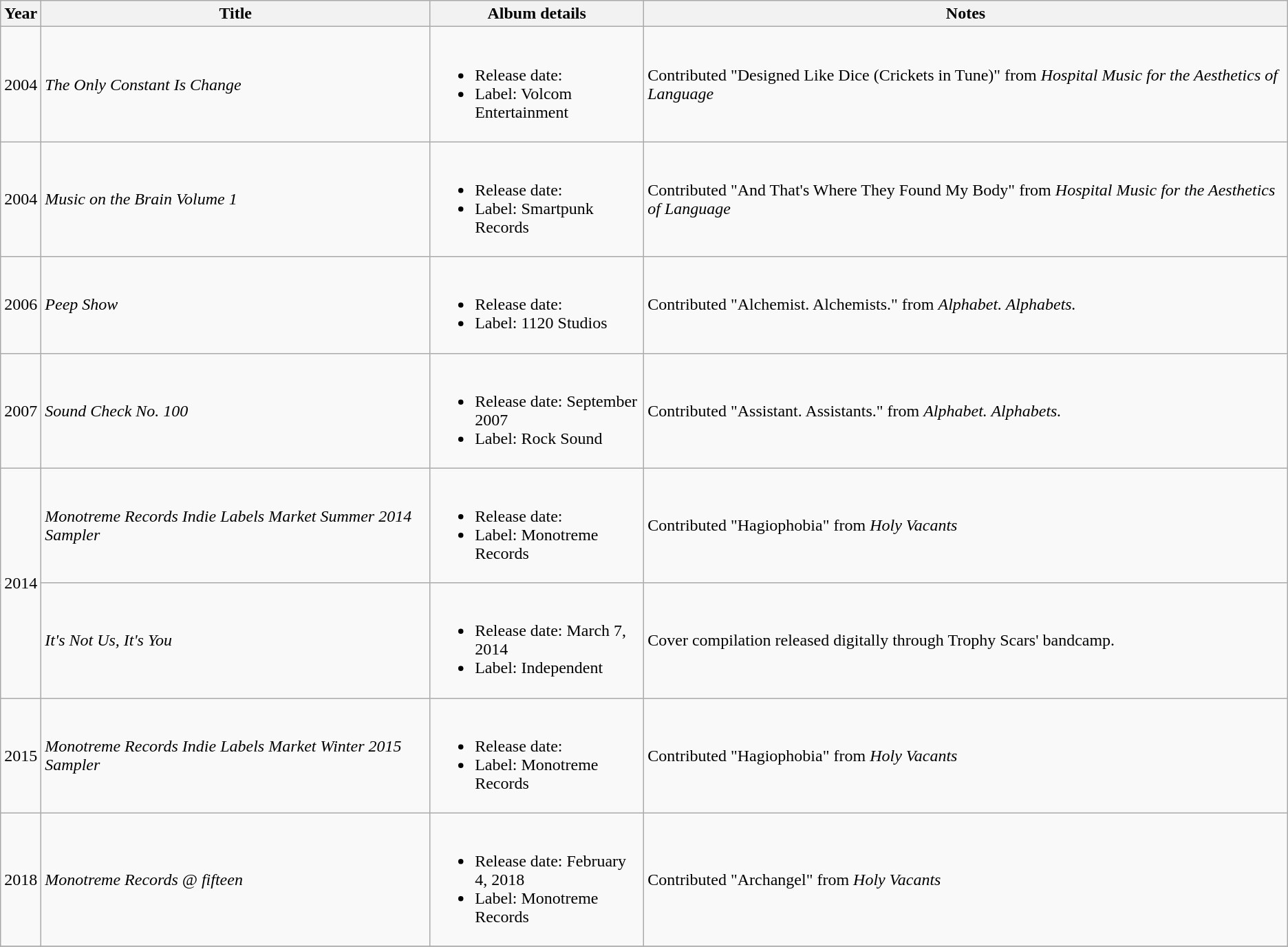<table class="wikitable">
<tr>
<th>Year</th>
<th>Title</th>
<th style="width:200px;">Album details</th>
<th>Notes</th>
</tr>
<tr>
<td>2004</td>
<td><em>The Only Constant Is Change</em></td>
<td><br><ul><li>Release date:</li><li>Label: Volcom Entertainment</li></ul></td>
<td>Contributed "Designed Like Dice (Crickets in Tune)" from <em>Hospital Music for the Aesthetics of Language</em></td>
</tr>
<tr>
<td>2004</td>
<td><em>Music on the Brain Volume 1</em></td>
<td><br><ul><li>Release date:</li><li>Label: Smartpunk Records</li></ul></td>
<td>Contributed "And That's Where They Found My Body" from <em>Hospital Music for the Aesthetics of Language</em></td>
</tr>
<tr>
<td>2006</td>
<td><em>Peep Show</em></td>
<td><br><ul><li>Release date:</li><li>Label: 1120 Studios</li></ul></td>
<td>Contributed "Alchemist. Alchemists." from <em>Alphabet. Alphabets.</em></td>
</tr>
<tr>
<td>2007</td>
<td><em>Sound Check No. 100</em></td>
<td><br><ul><li>Release date: September 2007</li><li>Label: Rock Sound</li></ul></td>
<td>Contributed "Assistant. Assistants." from <em>Alphabet. Alphabets.</em></td>
</tr>
<tr>
<td rowspan="2">2014</td>
<td><em>Monotreme Records Indie Labels Market Summer 2014 Sampler</em></td>
<td><br><ul><li>Release date:</li><li>Label: Monotreme Records</li></ul></td>
<td>Contributed "Hagiophobia" from <em>Holy Vacants</em></td>
</tr>
<tr>
<td><em>It's Not Us, It's You</em></td>
<td><br><ul><li>Release date: March 7, 2014</li><li>Label: Independent</li></ul></td>
<td>Cover compilation released digitally through Trophy Scars' bandcamp.</td>
</tr>
<tr>
<td>2015</td>
<td><em>Monotreme Records Indie Labels Market Winter 2015 Sampler</em></td>
<td><br><ul><li>Release date:</li><li>Label: Monotreme Records</li></ul></td>
<td>Contributed "Hagiophobia" from <em>Holy Vacants</em></td>
</tr>
<tr>
<td>2018</td>
<td><em>Monotreme Records @ fifteen</em></td>
<td><br><ul><li>Release date: February 4, 2018</li><li>Label: Monotreme Records</li></ul></td>
<td>Contributed "Archangel" from <em>Holy Vacants</em></td>
</tr>
<tr>
</tr>
</table>
